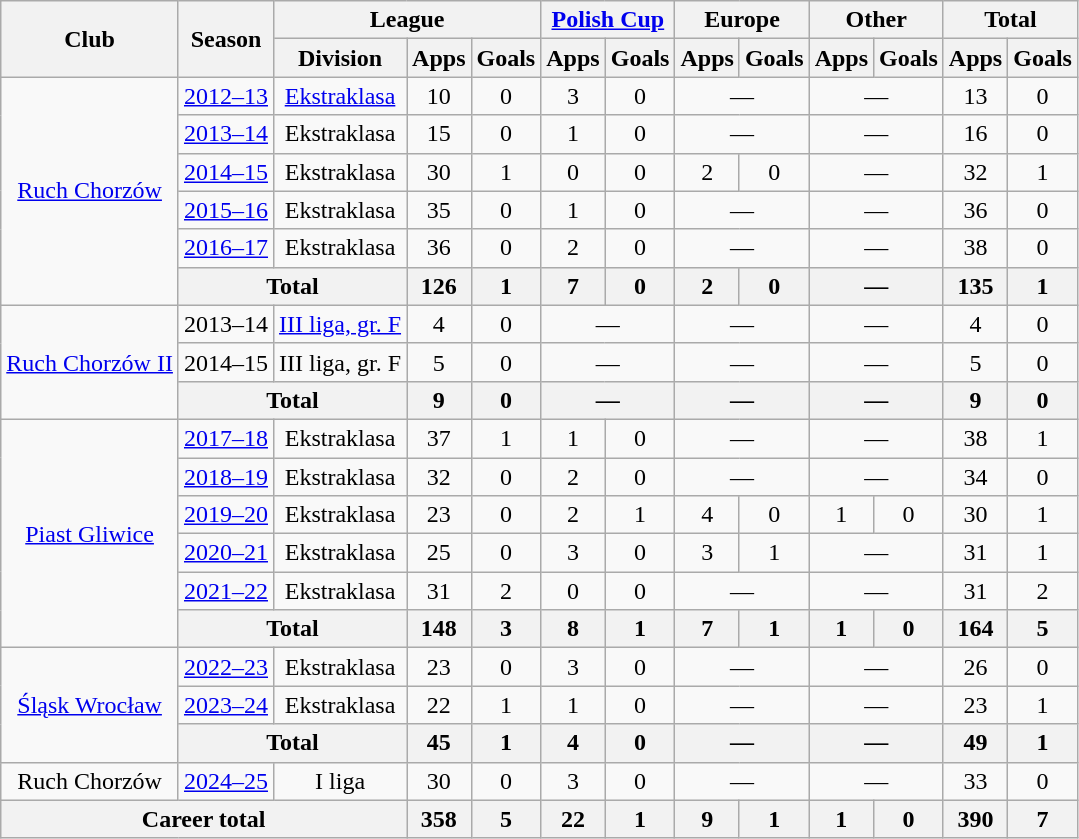<table class="wikitable" style="text-align: center;">
<tr>
<th rowspan="2">Club</th>
<th rowspan="2">Season</th>
<th colspan="3">League</th>
<th colspan="2"><a href='#'>Polish Cup</a></th>
<th colspan="2">Europe</th>
<th colspan="2">Other</th>
<th colspan="2">Total</th>
</tr>
<tr>
<th>Division</th>
<th>Apps</th>
<th>Goals</th>
<th>Apps</th>
<th>Goals</th>
<th>Apps</th>
<th>Goals</th>
<th>Apps</th>
<th>Goals</th>
<th>Apps</th>
<th>Goals</th>
</tr>
<tr>
<td rowspan="6"><a href='#'>Ruch Chorzów</a></td>
<td><a href='#'>2012–13</a></td>
<td><a href='#'>Ekstraklasa</a></td>
<td>10</td>
<td>0</td>
<td>3</td>
<td>0</td>
<td colspan="2">—</td>
<td colspan="2">—</td>
<td>13</td>
<td>0</td>
</tr>
<tr>
<td><a href='#'>2013–14</a></td>
<td>Ekstraklasa</td>
<td>15</td>
<td>0</td>
<td>1</td>
<td>0</td>
<td colspan="2">—</td>
<td colspan="2">—</td>
<td>16</td>
<td>0</td>
</tr>
<tr>
<td><a href='#'>2014–15</a></td>
<td>Ekstraklasa</td>
<td>30</td>
<td>1</td>
<td>0</td>
<td>0</td>
<td>2</td>
<td>0</td>
<td colspan="2">—</td>
<td>32</td>
<td>1</td>
</tr>
<tr>
<td><a href='#'>2015–16</a></td>
<td>Ekstraklasa</td>
<td>35</td>
<td>0</td>
<td>1</td>
<td>0</td>
<td colspan="2">—</td>
<td colspan="2">—</td>
<td>36</td>
<td>0</td>
</tr>
<tr>
<td><a href='#'>2016–17</a></td>
<td>Ekstraklasa</td>
<td>36</td>
<td>0</td>
<td>2</td>
<td>0</td>
<td colspan="2">—</td>
<td colspan="2">—</td>
<td>38</td>
<td>0</td>
</tr>
<tr>
<th colspan="2">Total</th>
<th>126</th>
<th>1</th>
<th>7</th>
<th>0</th>
<th>2</th>
<th>0</th>
<th colspan="2">—</th>
<th>135</th>
<th>1</th>
</tr>
<tr>
<td rowspan="3"><a href='#'>Ruch Chorzów II</a></td>
<td>2013–14</td>
<td><a href='#'>III liga, gr. F</a></td>
<td>4</td>
<td>0</td>
<td colspan="2">—</td>
<td colspan="2">—</td>
<td colspan="2">—</td>
<td>4</td>
<td>0</td>
</tr>
<tr>
<td>2014–15</td>
<td>III liga, gr. F</td>
<td>5</td>
<td>0</td>
<td colspan="2">—</td>
<td colspan="2">—</td>
<td colspan="2">—</td>
<td>5</td>
<td>0</td>
</tr>
<tr>
<th colspan="2">Total</th>
<th>9</th>
<th>0</th>
<th colspan="2">—</th>
<th colspan="2">—</th>
<th colspan="2">—</th>
<th>9</th>
<th>0</th>
</tr>
<tr>
<td rowspan="6"><a href='#'>Piast Gliwice</a></td>
<td><a href='#'>2017–18</a></td>
<td>Ekstraklasa</td>
<td>37</td>
<td>1</td>
<td>1</td>
<td>0</td>
<td colspan="2">—</td>
<td colspan="2">—</td>
<td>38</td>
<td>1</td>
</tr>
<tr>
<td><a href='#'>2018–19</a></td>
<td>Ekstraklasa</td>
<td>32</td>
<td>0</td>
<td>2</td>
<td>0</td>
<td colspan="2">—</td>
<td colspan="2">—</td>
<td>34</td>
<td>0</td>
</tr>
<tr>
<td><a href='#'>2019–20</a></td>
<td>Ekstraklasa</td>
<td>23</td>
<td>0</td>
<td>2</td>
<td>1</td>
<td>4</td>
<td>0</td>
<td>1</td>
<td>0</td>
<td>30</td>
<td>1</td>
</tr>
<tr>
<td><a href='#'>2020–21</a></td>
<td>Ekstraklasa</td>
<td>25</td>
<td>0</td>
<td>3</td>
<td>0</td>
<td>3</td>
<td>1</td>
<td colspan="2">—</td>
<td>31</td>
<td>1</td>
</tr>
<tr>
<td><a href='#'>2021–22</a></td>
<td>Ekstraklasa</td>
<td>31</td>
<td>2</td>
<td>0</td>
<td>0</td>
<td colspan="2">—</td>
<td colspan="2">—</td>
<td>31</td>
<td>2</td>
</tr>
<tr>
<th colspan="2">Total</th>
<th>148</th>
<th>3</th>
<th>8</th>
<th>1</th>
<th>7</th>
<th>1</th>
<th>1</th>
<th>0</th>
<th>164</th>
<th>5</th>
</tr>
<tr>
<td rowspan="3"><a href='#'>Śląsk Wrocław</a></td>
<td><a href='#'>2022–23</a></td>
<td>Ekstraklasa</td>
<td>23</td>
<td>0</td>
<td>3</td>
<td>0</td>
<td colspan="2">—</td>
<td colspan="2">—</td>
<td>26</td>
<td>0</td>
</tr>
<tr>
<td><a href='#'>2023–24</a></td>
<td>Ekstraklasa</td>
<td>22</td>
<td>1</td>
<td>1</td>
<td>0</td>
<td colspan="2">—</td>
<td colspan="2">—</td>
<td>23</td>
<td>1</td>
</tr>
<tr>
<th colspan="2">Total</th>
<th>45</th>
<th>1</th>
<th>4</th>
<th>0</th>
<th colspan="2">—</th>
<th colspan="2">—</th>
<th>49</th>
<th>1</th>
</tr>
<tr>
<td>Ruch Chorzów</td>
<td><a href='#'>2024–25</a></td>
<td>I liga</td>
<td>30</td>
<td>0</td>
<td>3</td>
<td>0</td>
<td colspan="2">—</td>
<td colspan="2">—</td>
<td>33</td>
<td>0</td>
</tr>
<tr>
<th colspan="3">Career total</th>
<th>358</th>
<th>5</th>
<th>22</th>
<th>1</th>
<th>9</th>
<th>1</th>
<th>1</th>
<th>0</th>
<th>390</th>
<th>7</th>
</tr>
</table>
